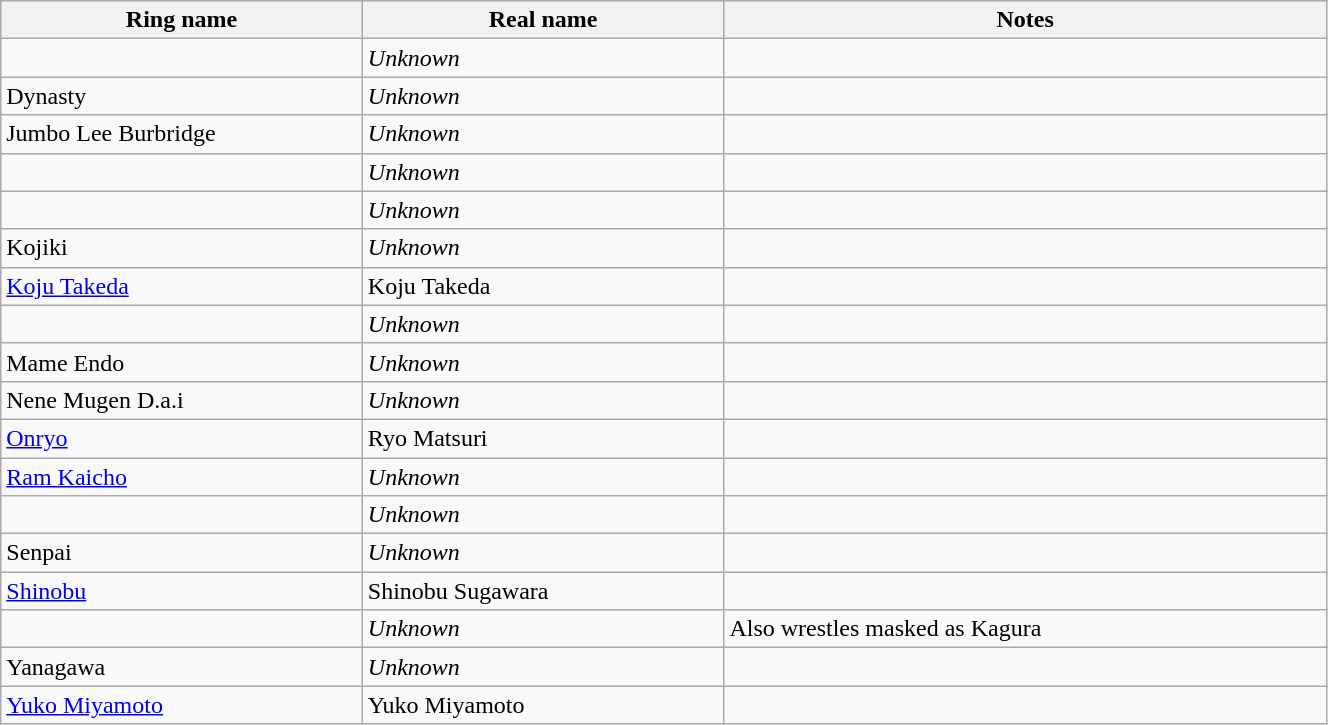<table class="wikitable sortable" align="left center" width="70%">
<tr>
<th width="15%">Ring name</th>
<th width="15%">Real name</th>
<th width="25%">Notes</th>
</tr>
<tr>
<td></td>
<td><em>Unknown</em></td>
<td></td>
</tr>
<tr>
<td>Dynasty</td>
<td><em>Unknown</em></td>
<td></td>
</tr>
<tr>
<td>Jumbo Lee Burbridge</td>
<td><em>Unknown</em></td>
<td></td>
</tr>
<tr>
<td></td>
<td><em>Unknown</em></td>
<td></td>
</tr>
<tr>
<td></td>
<td><em>Unknown</em></td>
<td></td>
</tr>
<tr>
<td>Kojiki</td>
<td><em>Unknown</em></td>
<td></td>
</tr>
<tr>
<td><a href='#'>Koju Takeda</a></td>
<td>Koju Takeda</td>
<td></td>
</tr>
<tr>
<td></td>
<td><em>Unknown</em></td>
<td></td>
</tr>
<tr>
<td>Mame Endo</td>
<td><em>Unknown</em></td>
<td></td>
</tr>
<tr>
<td>Nene Mugen D.a.i</td>
<td><em>Unknown</em></td>
<td></td>
</tr>
<tr>
<td><a href='#'>Onryo</a></td>
<td>Ryo Matsuri</td>
<td></td>
</tr>
<tr>
<td><a href='#'>Ram Kaicho</a></td>
<td><em>Unknown</em></td>
<td></td>
</tr>
<tr>
<td></td>
<td><em>Unknown</em></td>
<td></td>
</tr>
<tr>
<td>Senpai</td>
<td><em>Unknown</em></td>
<td></td>
</tr>
<tr>
<td><a href='#'>Shinobu</a></td>
<td>Shinobu Sugawara</td>
<td></td>
</tr>
<tr>
<td></td>
<td><em>Unknown</em></td>
<td>Also wrestles masked as Kagura</td>
</tr>
<tr>
<td>Yanagawa</td>
<td><em>Unknown</em></td>
<td></td>
</tr>
<tr>
<td><a href='#'>Yuko Miyamoto</a></td>
<td>Yuko Miyamoto</td>
<td></td>
</tr>
</table>
